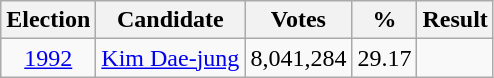<table class="wikitable" style="text-align:center">
<tr>
<th>Election</th>
<th>Candidate</th>
<th>Votes</th>
<th>%</th>
<th>Result</th>
</tr>
<tr>
<td><a href='#'>1992</a></td>
<td><a href='#'>Kim Dae-jung</a></td>
<td>8,041,284</td>
<td>29.17</td>
<td></td>
</tr>
</table>
